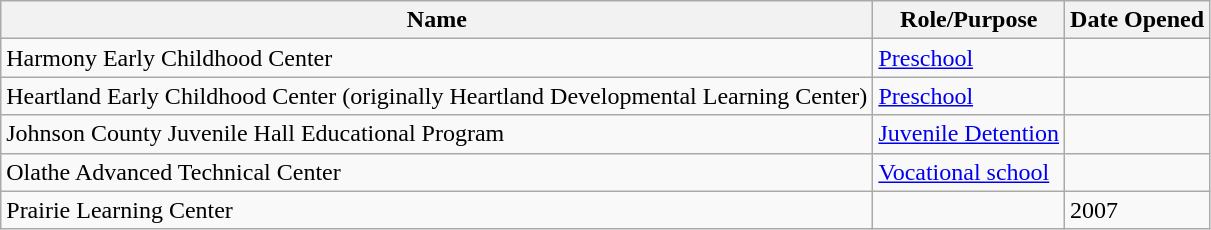<table class="wikitable sortable collapsible">
<tr>
<th>Name</th>
<th>Role/Purpose</th>
<th>Date Opened</th>
</tr>
<tr>
<td>Harmony Early Childhood Center</td>
<td><a href='#'>Preschool</a></td>
<td></td>
</tr>
<tr>
<td>Heartland Early Childhood Center (originally Heartland Developmental Learning Center)</td>
<td><a href='#'>Preschool</a></td>
<td></td>
</tr>
<tr>
<td>Johnson County Juvenile Hall Educational Program</td>
<td><a href='#'>Juvenile Detention</a></td>
<td></td>
</tr>
<tr>
<td>Olathe Advanced Technical Center</td>
<td><a href='#'>Vocational school</a></td>
<td></td>
</tr>
<tr>
<td>Prairie Learning Center</td>
<td></td>
<td>2007</td>
</tr>
</table>
